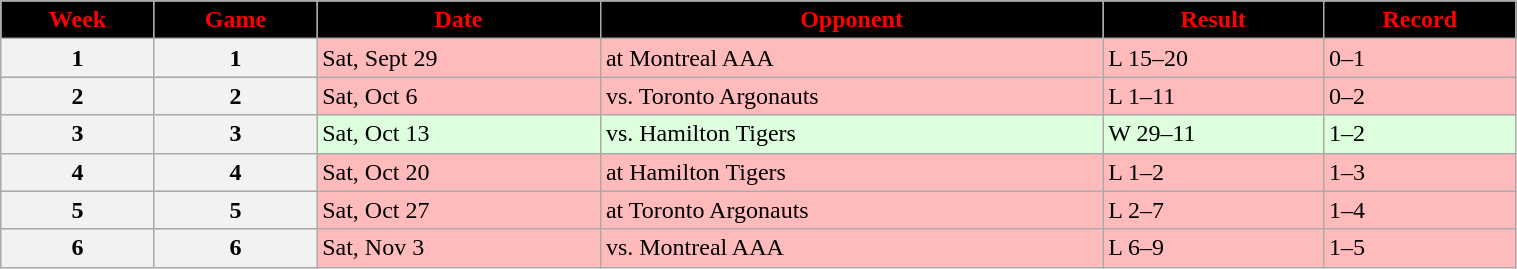<table class="wikitable" width="80%">
<tr align="center"  style="background:black;color:red;">
<td><strong>Week</strong></td>
<td><strong>Game</strong></td>
<td><strong>Date</strong></td>
<td><strong>Opponent</strong></td>
<td><strong>Result</strong></td>
<td><strong>Record</strong></td>
</tr>
<tr style="background:#ffbbbb">
<th>1</th>
<th>1</th>
<td>Sat, Sept 29</td>
<td>at Montreal AAA</td>
<td>L 15–20</td>
<td>0–1</td>
</tr>
<tr style="background:#ffbbbb">
<th>2</th>
<th>2</th>
<td>Sat, Oct 6</td>
<td>vs. Toronto Argonauts</td>
<td>L 1–11</td>
<td>0–2</td>
</tr>
<tr style="background:#ddffdd">
<th>3</th>
<th>3</th>
<td>Sat, Oct 13</td>
<td>vs. Hamilton Tigers</td>
<td>W 29–11</td>
<td>1–2</td>
</tr>
<tr style="background:#ffbbbb">
<th>4</th>
<th>4</th>
<td>Sat, Oct 20</td>
<td>at Hamilton Tigers</td>
<td>L 1–2</td>
<td>1–3</td>
</tr>
<tr style="background:#ffbbbb">
<th>5</th>
<th>5</th>
<td>Sat, Oct 27</td>
<td>at Toronto Argonauts</td>
<td>L 2–7</td>
<td>1–4</td>
</tr>
<tr style="background:#ffbbbb">
<th>6</th>
<th>6</th>
<td>Sat, Nov 3</td>
<td>vs. Montreal AAA</td>
<td>L 6–9</td>
<td>1–5</td>
</tr>
</table>
